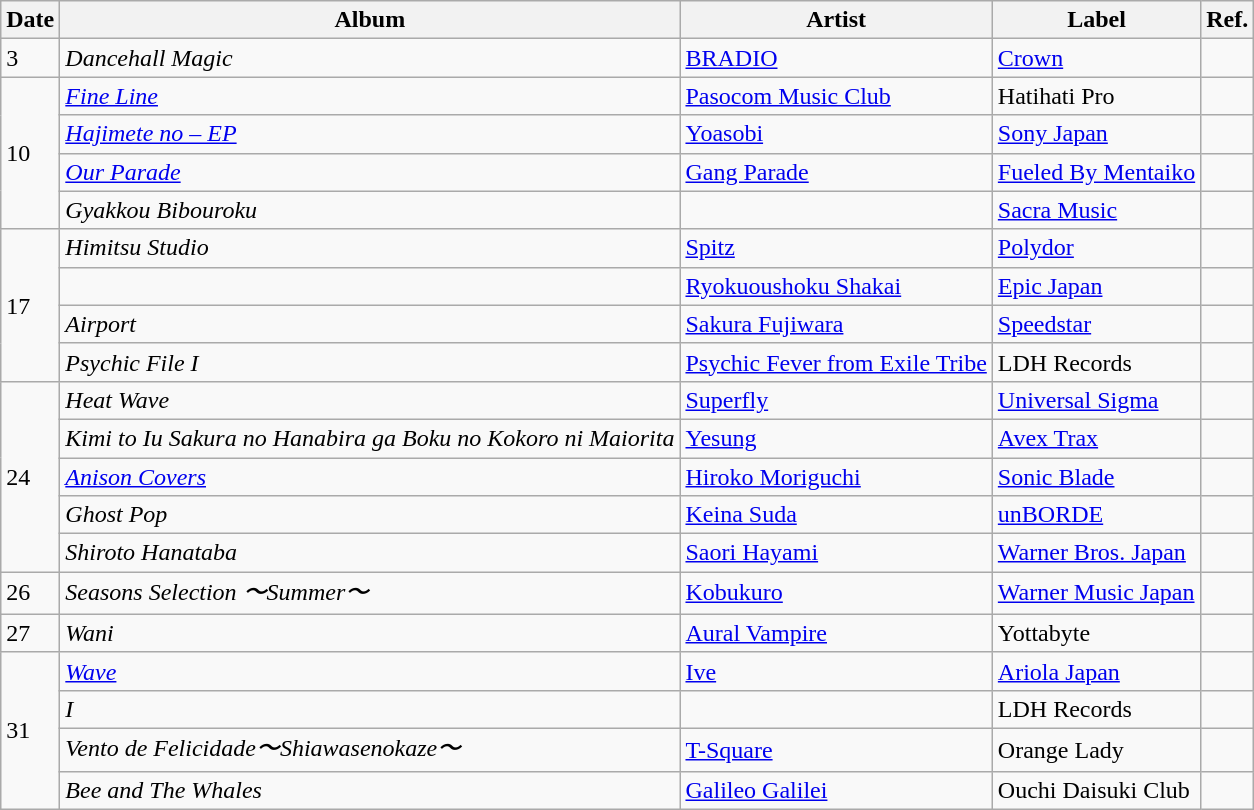<table class="wikitable">
<tr>
<th>Date</th>
<th>Album</th>
<th>Artist</th>
<th>Label</th>
<th>Ref.</th>
</tr>
<tr>
<td>3</td>
<td><em>Dancehall Magic</em></td>
<td><a href='#'>BRADIO</a></td>
<td><a href='#'>Crown</a></td>
<td></td>
</tr>
<tr>
<td rowspan="4">10</td>
<td><a href='#'><em>Fine Line</em></a></td>
<td><a href='#'>Pasocom Music Club</a></td>
<td>Hatihati Pro</td>
<td></td>
</tr>
<tr>
<td><em><a href='#'>Hajimete no – EP</a></em></td>
<td><a href='#'>Yoasobi</a></td>
<td><a href='#'>Sony Japan</a></td>
<td></td>
</tr>
<tr>
<td><em><a href='#'>Our Parade</a></em></td>
<td><a href='#'>Gang Parade</a></td>
<td><a href='#'>Fueled By Mentaiko</a></td>
<td></td>
</tr>
<tr>
<td><em>Gyakkou Bibouroku</em></td>
<td></td>
<td><a href='#'>Sacra Music</a></td>
<td></td>
</tr>
<tr>
<td rowspan="4">17</td>
<td><em>Himitsu Studio</em></td>
<td><a href='#'>Spitz</a></td>
<td><a href='#'>Polydor</a></td>
<td></td>
</tr>
<tr>
<td><em></em></td>
<td><a href='#'>Ryokuoushoku Shakai</a></td>
<td><a href='#'>Epic Japan</a></td>
<td></td>
</tr>
<tr>
<td><em>Airport</em></td>
<td><a href='#'>Sakura Fujiwara</a></td>
<td><a href='#'>Speedstar</a></td>
<td></td>
</tr>
<tr>
<td><em>Psychic File I</em></td>
<td><a href='#'>Psychic Fever from Exile Tribe</a></td>
<td>LDH Records</td>
<td></td>
</tr>
<tr>
<td rowspan="5">24</td>
<td><em>Heat Wave</em></td>
<td><a href='#'>Superfly</a></td>
<td><a href='#'>Universal Sigma</a></td>
<td></td>
</tr>
<tr>
<td><em>Kimi to Iu Sakura no Hanabira ga Boku no Kokoro ni Maiorita</em></td>
<td><a href='#'>Yesung</a></td>
<td><a href='#'>Avex Trax</a></td>
<td></td>
</tr>
<tr>
<td><em><a href='#'>Anison Covers</a></em></td>
<td><a href='#'>Hiroko Moriguchi</a></td>
<td><a href='#'>Sonic Blade</a></td>
<td></td>
</tr>
<tr>
<td><em>Ghost Pop</em></td>
<td><a href='#'>Keina Suda</a></td>
<td><a href='#'>unBORDE</a></td>
<td></td>
</tr>
<tr>
<td><em>Shiroto Hanataba</em></td>
<td><a href='#'>Saori Hayami</a></td>
<td><a href='#'>Warner Bros. Japan</a></td>
<td></td>
</tr>
<tr>
<td>26</td>
<td><em>Seasons Selection 〜Summer〜</em></td>
<td><a href='#'>Kobukuro</a></td>
<td><a href='#'>Warner Music Japan</a></td>
<td></td>
</tr>
<tr>
<td>27</td>
<td><em>Wani</em></td>
<td><a href='#'>Aural Vampire</a></td>
<td>Yottabyte</td>
<td></td>
</tr>
<tr>
<td rowspan="4">31</td>
<td><a href='#'><em>Wave</em></a></td>
<td><a href='#'>Ive</a></td>
<td><a href='#'>Ariola Japan</a></td>
<td></td>
</tr>
<tr>
<td><em>I</em></td>
<td></td>
<td>LDH Records</td>
<td></td>
</tr>
<tr>
<td><em>Vento de Felicidade〜Shiawasenokaze〜</em></td>
<td><a href='#'>T-Square</a></td>
<td>Orange Lady</td>
<td></td>
</tr>
<tr>
<td><em>Bee and The Whales</em></td>
<td><a href='#'>Galileo Galilei</a></td>
<td>Ouchi Daisuki Club</td>
<td></td>
</tr>
</table>
